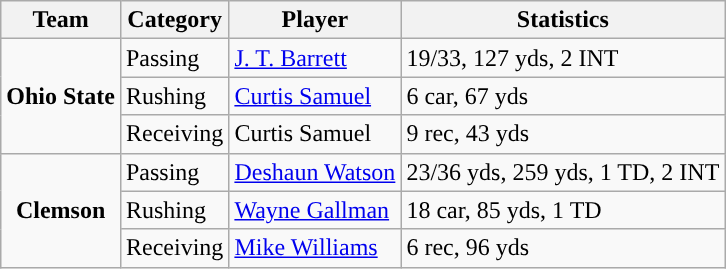<table class="wikitable">
<tr>
<th>Team</th>
<th>Category</th>
<th>Player</th>
<th>Statistics</th>
</tr>
<tr>
<td rowspan=3 style="text-align:center; "><strong>Ohio State</strong></td>
<td>Passing</td>
<td><a href='#'>J. T. Barrett</a></td>
<td>19/33, 127 yds, 2 INT</td>
</tr>
<tr>
<td>Rushing</td>
<td><a href='#'>Curtis Samuel</a></td>
<td>6 car, 67 yds</td>
</tr>
<tr>
<td>Receiving</td>
<td>Curtis Samuel</td>
<td>9 rec, 43 yds</td>
</tr>
<tr>
<td rowspan=3 style="text-align:center; "><strong>Clemson</strong></td>
<td>Passing</td>
<td><a href='#'>Deshaun Watson</a></td>
<td>23/36 yds, 259 yds, 1 TD, 2 INT</td>
</tr>
<tr>
<td>Rushing</td>
<td><a href='#'>Wayne Gallman</a></td>
<td>18 car, 85 yds, 1 TD</td>
</tr>
<tr>
<td>Receiving</td>
<td><a href='#'>Mike Williams</a></td>
<td>6 rec, 96 yds</td>
</tr>
</table>
